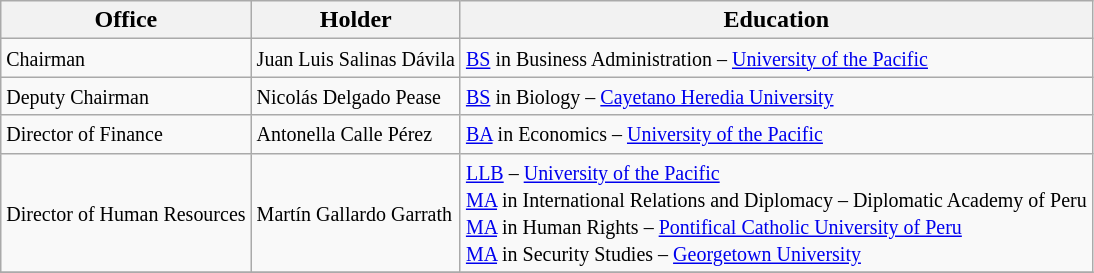<table class="wikitable sortable" style="text-align:left">
<tr>
<th>Office</th>
<th>Holder</th>
<th>Education</th>
</tr>
<tr>
<td><small>Chairman</small></td>
<td><small>Juan Luis Salinas Dávila</small></td>
<td><small><a href='#'>BS</a> in Business Administration –  <a href='#'>University of the Pacific</a></small></td>
</tr>
<tr>
<td><small>Deputy Chairman</small></td>
<td><small>Nicolás Delgado Pease</small></td>
<td><small><a href='#'>BS</a> in Biology – <a href='#'>Cayetano Heredia University</a></small></td>
</tr>
<tr>
<td><small>Director of Finance</small></td>
<td><small>Antonella Calle Pérez</small></td>
<td><small><a href='#'>BA</a> in Economics –  <a href='#'>University of the Pacific</a></small></td>
</tr>
<tr>
<td><small>Director of Human Resources</small></td>
<td><small>Martín Gallardo Garrath<br></small></td>
<td><small><a href='#'>LLB</a> –  <a href='#'>University of the Pacific</a><br><a href='#'>MA</a> in International Relations and Diplomacy – Diplomatic Academy of Peru<br><a href='#'>MA</a> in Human Rights – <a href='#'>Pontifical Catholic University of Peru</a><br><a href='#'>MA</a> in Security Studies – <a href='#'>Georgetown University</a></small></td>
</tr>
<tr>
</tr>
</table>
